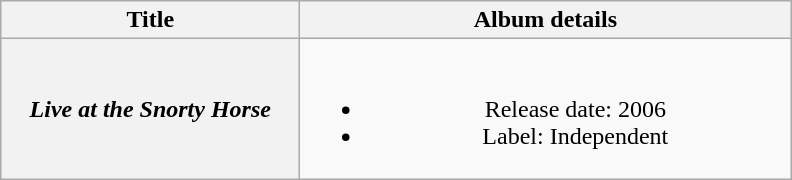<table class="wikitable plainrowheaders" style="text-align:center;">
<tr>
<th style="width:12em;">Title</th>
<th style="width:20em;">Album details</th>
</tr>
<tr>
<th scope="row"><em>Live at the Snorty Horse</em></th>
<td><br><ul><li>Release date: 2006</li><li>Label: Independent</li></ul></td>
</tr>
</table>
